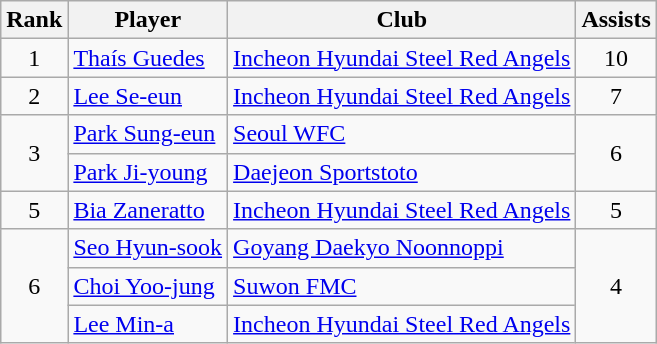<table class="wikitable" style="text-align:center">
<tr>
<th>Rank</th>
<th>Player</th>
<th>Club</th>
<th>Assists</th>
</tr>
<tr>
<td>1</td>
<td align="left"> <a href='#'>Thaís Guedes</a></td>
<td align="left"><a href='#'>Incheon Hyundai Steel Red Angels</a></td>
<td>10</td>
</tr>
<tr>
<td>2</td>
<td align="left"> <a href='#'>Lee Se-eun</a></td>
<td align="left"><a href='#'>Incheon Hyundai Steel Red Angels</a></td>
<td>7</td>
</tr>
<tr>
<td rowspan="2">3</td>
<td align="left"> <a href='#'>Park Sung-eun</a></td>
<td align="left"><a href='#'>Seoul WFC</a></td>
<td rowspan="2">6</td>
</tr>
<tr>
<td align="left"> <a href='#'>Park Ji-young</a></td>
<td align="left"><a href='#'>Daejeon Sportstoto</a></td>
</tr>
<tr>
<td>5</td>
<td align="left"> <a href='#'>Bia Zaneratto</a></td>
<td align="left"><a href='#'>Incheon Hyundai Steel Red Angels</a></td>
<td>5</td>
</tr>
<tr>
<td rowspan="3">6</td>
<td align="left"> <a href='#'>Seo Hyun-sook</a></td>
<td align="left"><a href='#'>Goyang Daekyo Noonnoppi</a></td>
<td rowspan="3">4</td>
</tr>
<tr>
<td align="left"> <a href='#'>Choi Yoo-jung</a></td>
<td align="left"><a href='#'>Suwon FMC</a></td>
</tr>
<tr>
<td align="left"> <a href='#'>Lee Min-a</a></td>
<td align="left"><a href='#'>Incheon Hyundai Steel Red Angels</a></td>
</tr>
</table>
